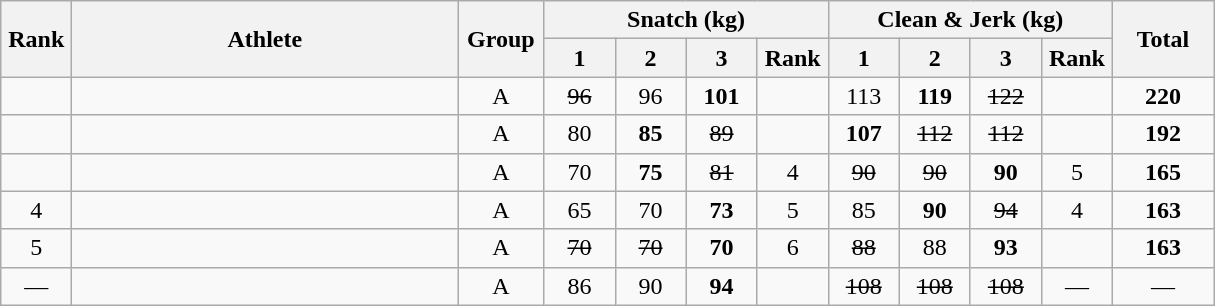<table class = "wikitable" style="text-align:center;">
<tr>
<th rowspan=2 width=40>Rank</th>
<th rowspan=2 width=250>Athlete</th>
<th rowspan=2 width=50>Group</th>
<th colspan=4>Snatch (kg)</th>
<th colspan=4>Clean & Jerk (kg)</th>
<th rowspan=2 width=60>Total</th>
</tr>
<tr>
<th width=40>1</th>
<th width=40>2</th>
<th width=40>3</th>
<th width=40>Rank</th>
<th width=40>1</th>
<th width=40>2</th>
<th width=40>3</th>
<th width=40>Rank</th>
</tr>
<tr>
<td></td>
<td align=left></td>
<td>A</td>
<td><s>96</s></td>
<td>96</td>
<td><strong>101</strong></td>
<td></td>
<td>113</td>
<td><strong>119</strong></td>
<td><s>122</s></td>
<td></td>
<td><strong>220</strong></td>
</tr>
<tr>
<td></td>
<td align=left></td>
<td>A</td>
<td>80</td>
<td><strong>85</strong></td>
<td><s>89</s></td>
<td></td>
<td><strong>107</strong></td>
<td><s>112</s></td>
<td><s>112</s></td>
<td></td>
<td><strong>192</strong></td>
</tr>
<tr>
<td></td>
<td align=left></td>
<td>A</td>
<td>70</td>
<td><strong>75</strong></td>
<td><s>81</s></td>
<td>4</td>
<td><s>90</s></td>
<td><s>90</s></td>
<td><strong>90</strong></td>
<td>5</td>
<td><strong>165</strong></td>
</tr>
<tr>
<td>4</td>
<td align=left></td>
<td>A</td>
<td>65</td>
<td>70</td>
<td><strong>73</strong></td>
<td>5</td>
<td>85</td>
<td><strong>90</strong></td>
<td><s>94</s></td>
<td>4</td>
<td><strong>163</strong></td>
</tr>
<tr>
<td>5</td>
<td align=left></td>
<td>A</td>
<td><s>70</s></td>
<td><s>70</s></td>
<td><strong>70</strong></td>
<td>6</td>
<td><s>88</s></td>
<td>88</td>
<td><strong>93</strong></td>
<td></td>
<td><strong>163</strong></td>
</tr>
<tr>
<td>—</td>
<td align=left></td>
<td>A</td>
<td>86</td>
<td>90</td>
<td><strong>94</strong></td>
<td></td>
<td><s>108</s></td>
<td><s>108</s></td>
<td><s>108</s></td>
<td>—</td>
<td>—</td>
</tr>
</table>
